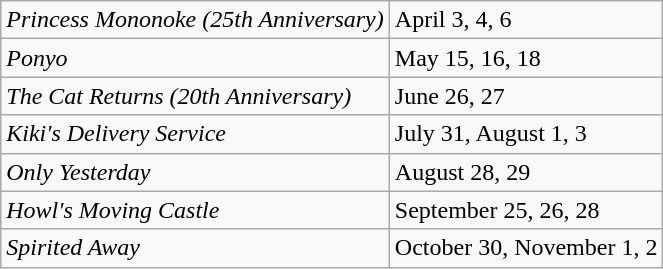<table class="wikitable sortable plainrowheaders">
<tr>
<td><em>Princess Mononoke (25th Anniversary)</em></td>
<td>April 3, 4, 6</td>
</tr>
<tr>
<td><em>Ponyo</em></td>
<td>May 15, 16, 18</td>
</tr>
<tr>
<td><em>The Cat Returns (20th Anniversary)</em></td>
<td>June 26, 27</td>
</tr>
<tr>
<td><em>Kiki's Delivery Service</em></td>
<td>July 31, August 1, 3</td>
</tr>
<tr>
<td><em>Only Yesterday</em></td>
<td>August 28, 29</td>
</tr>
<tr>
<td><em>Howl's Moving Castle</em></td>
<td>September 25, 26, 28</td>
</tr>
<tr>
<td><em>Spirited Away</em></td>
<td>October 30, November 1, 2</td>
</tr>
</table>
